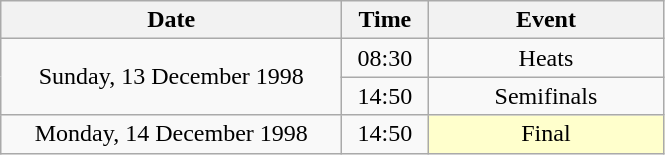<table class = "wikitable" style="text-align:center;">
<tr>
<th width=220>Date</th>
<th width=50>Time</th>
<th width=150>Event</th>
</tr>
<tr>
<td rowspan=2>Sunday, 13 December 1998</td>
<td>08:30</td>
<td>Heats</td>
</tr>
<tr>
<td>14:50</td>
<td>Semifinals</td>
</tr>
<tr>
<td>Monday, 14 December 1998</td>
<td>14:50</td>
<td bgcolor=ffffcc>Final</td>
</tr>
</table>
